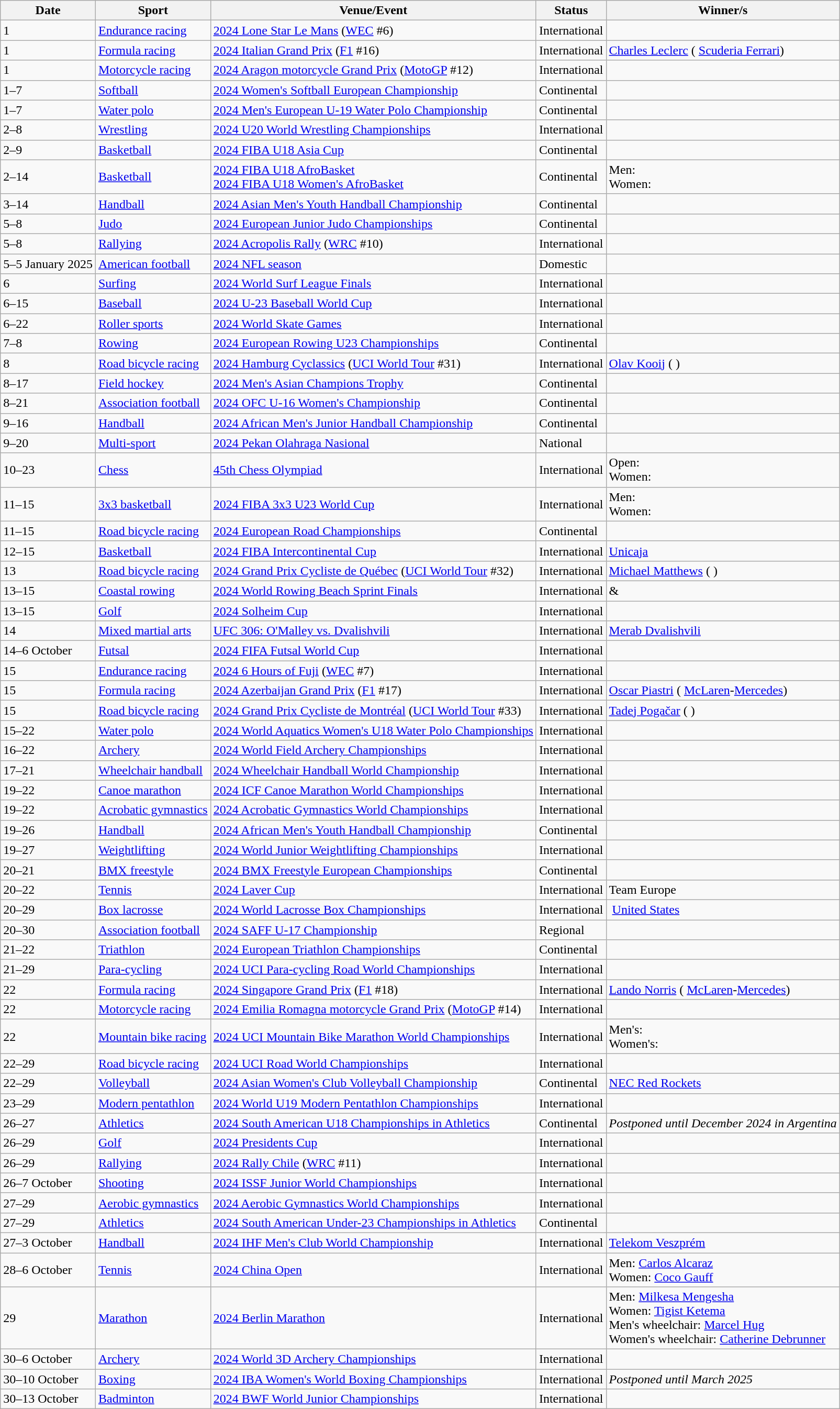<table class="wikitable source">
<tr>
<th>Date</th>
<th>Sport</th>
<th>Venue/Event</th>
<th>Status</th>
<th>Winner/s</th>
</tr>
<tr>
<td>1</td>
<td><a href='#'>Endurance racing</a></td>
<td> <a href='#'>2024 Lone Star Le Mans</a> (<a href='#'>WEC</a> #6)</td>
<td>International</td>
<td></td>
</tr>
<tr>
<td>1</td>
<td><a href='#'>Formula racing</a></td>
<td> <a href='#'>2024 Italian Grand Prix</a> (<a href='#'>F1</a> #16)</td>
<td>International</td>
<td> <a href='#'>Charles Leclerc</a> ( <a href='#'>Scuderia Ferrari</a>)</td>
</tr>
<tr>
<td>1</td>
<td><a href='#'>Motorcycle racing</a></td>
<td> <a href='#'>2024 Aragon motorcycle Grand Prix</a> (<a href='#'>MotoGP</a> #12)</td>
<td>International</td>
<td></td>
</tr>
<tr>
<td>1–7</td>
<td><a href='#'>Softball</a></td>
<td> <a href='#'>2024 Women's Softball European Championship</a></td>
<td>Continental</td>
<td></td>
</tr>
<tr>
<td>1–7</td>
<td><a href='#'>Water polo</a></td>
<td> <a href='#'>2024 Men's European U-19 Water Polo Championship</a></td>
<td>Continental</td>
<td></td>
</tr>
<tr>
<td>2–8</td>
<td><a href='#'>Wrestling</a></td>
<td> <a href='#'>2024 U20 World Wrestling Championships</a></td>
<td>International</td>
<td></td>
</tr>
<tr>
<td>2–9</td>
<td><a href='#'>Basketball</a></td>
<td> <a href='#'>2024 FIBA U18 Asia Cup</a></td>
<td>Continental</td>
<td></td>
</tr>
<tr>
<td>2–14</td>
<td><a href='#'>Basketball</a></td>
<td> <a href='#'>2024 FIBA U18 AfroBasket</a><br> <a href='#'>2024 FIBA U18 Women's AfroBasket</a></td>
<td>Continental</td>
<td>Men:  <br>Women: </td>
</tr>
<tr>
<td>3–14</td>
<td><a href='#'>Handball</a></td>
<td> <a href='#'>2024 Asian Men's Youth Handball Championship</a></td>
<td>Continental</td>
<td></td>
</tr>
<tr>
<td>5–8</td>
<td><a href='#'>Judo</a></td>
<td> <a href='#'>2024 European Junior Judo Championships</a></td>
<td>Continental</td>
<td></td>
</tr>
<tr>
<td>5–8</td>
<td><a href='#'>Rallying</a></td>
<td> <a href='#'>2024 Acropolis Rally</a> (<a href='#'>WRC</a> #10)</td>
<td>International</td>
<td></td>
</tr>
<tr>
<td>5–5 January 2025</td>
<td><a href='#'>American football</a></td>
<td> <a href='#'>2024 NFL season</a></td>
<td>Domestic</td>
<td></td>
</tr>
<tr>
<td>6</td>
<td><a href='#'>Surfing</a></td>
<td> <a href='#'>2024 World Surf League Finals</a></td>
<td>International</td>
<td></td>
</tr>
<tr>
<td>6–15</td>
<td><a href='#'>Baseball</a></td>
<td> <a href='#'>2024 U-23 Baseball World Cup</a></td>
<td>International</td>
<td></td>
</tr>
<tr>
<td>6–22</td>
<td><a href='#'>Roller sports</a></td>
<td> <a href='#'>2024 World Skate Games</a></td>
<td>International</td>
<td></td>
</tr>
<tr>
<td>7–8</td>
<td><a href='#'>Rowing</a></td>
<td> <a href='#'>2024 European Rowing U23 Championships</a></td>
<td>Continental</td>
<td></td>
</tr>
<tr>
<td>8</td>
<td><a href='#'>Road bicycle racing</a></td>
<td> <a href='#'>2024 Hamburg Cyclassics</a> (<a href='#'>UCI World Tour</a> #31)</td>
<td>International</td>
<td> <a href='#'>Olav Kooij</a> ( )</td>
</tr>
<tr>
<td>8–17</td>
<td><a href='#'>Field hockey</a></td>
<td> <a href='#'>2024 Men's Asian Champions Trophy</a></td>
<td>Continental</td>
<td></td>
</tr>
<tr>
<td>8–21</td>
<td><a href='#'>Association football</a></td>
<td> <a href='#'>2024 OFC U-16 Women's Championship</a></td>
<td>Continental</td>
<td></td>
</tr>
<tr>
<td>9–16</td>
<td><a href='#'>Handball</a></td>
<td> <a href='#'>2024 African Men's Junior Handball Championship</a></td>
<td>Continental</td>
<td></td>
</tr>
<tr>
<td>9–20</td>
<td><a href='#'>Multi-sport</a></td>
<td> <a href='#'>2024 Pekan Olahraga Nasional</a></td>
<td>National</td>
<td></td>
</tr>
<tr>
<td>10–23</td>
<td><a href='#'>Chess</a></td>
<td> <a href='#'>45th Chess Olympiad</a></td>
<td>International</td>
<td>Open:  <br>Women: </td>
</tr>
<tr>
<td>11–15</td>
<td><a href='#'>3x3 basketball</a></td>
<td> <a href='#'>2024 FIBA 3x3 U23 World Cup</a></td>
<td>International</td>
<td>Men:  <br>Women: </td>
</tr>
<tr>
<td>11–15</td>
<td><a href='#'>Road bicycle racing</a></td>
<td> <a href='#'>2024 European Road Championships</a></td>
<td>Continental</td>
<td></td>
</tr>
<tr>
<td>12–15</td>
<td><a href='#'>Basketball</a></td>
<td> <a href='#'>2024 FIBA Intercontinental Cup</a></td>
<td>International</td>
<td> <a href='#'>Unicaja</a></td>
</tr>
<tr>
<td>13</td>
<td><a href='#'>Road bicycle racing</a></td>
<td> <a href='#'>2024 Grand Prix Cycliste de Québec</a> (<a href='#'>UCI World Tour</a> #32)</td>
<td>International</td>
<td> <a href='#'>Michael Matthews</a> ( )</td>
</tr>
<tr>
<td>13–15</td>
<td><a href='#'>Coastal rowing</a></td>
<td> <a href='#'>2024 World Rowing Beach Sprint Finals</a></td>
<td>International</td>
<td> & </td>
</tr>
<tr>
<td>13–15</td>
<td><a href='#'>Golf</a></td>
<td> <a href='#'>2024 Solheim Cup</a></td>
<td>International</td>
<td></td>
</tr>
<tr>
<td>14</td>
<td><a href='#'>Mixed martial arts</a></td>
<td> <a href='#'>UFC 306: O'Malley vs. Dvalishvili</a></td>
<td>International</td>
<td> <a href='#'>Merab Dvalishvili</a></td>
</tr>
<tr>
<td>14–6 October</td>
<td><a href='#'>Futsal</a></td>
<td> <a href='#'>2024 FIFA Futsal World Cup</a></td>
<td>International</td>
<td></td>
</tr>
<tr>
<td>15</td>
<td><a href='#'>Endurance racing</a></td>
<td> <a href='#'>2024 6 Hours of Fuji</a> (<a href='#'>WEC</a> #7)</td>
<td>International</td>
<td></td>
</tr>
<tr>
<td>15</td>
<td><a href='#'>Formula racing</a></td>
<td> <a href='#'>2024 Azerbaijan Grand Prix</a> (<a href='#'>F1</a> #17)</td>
<td>International</td>
<td> <a href='#'>Oscar Piastri</a> ( <a href='#'>McLaren</a>-<a href='#'>Mercedes</a>)</td>
</tr>
<tr>
<td>15</td>
<td><a href='#'>Road bicycle racing</a></td>
<td> <a href='#'>2024 Grand Prix Cycliste de Montréal</a> (<a href='#'>UCI World Tour</a> #33)</td>
<td>International</td>
<td> <a href='#'>Tadej Pogačar</a> ( )</td>
</tr>
<tr>
<td>15–22</td>
<td><a href='#'>Water polo</a></td>
<td> <a href='#'>2024 World Aquatics Women's U18 Water Polo Championships</a></td>
<td>International</td>
<td></td>
</tr>
<tr>
<td>16–22</td>
<td><a href='#'>Archery</a></td>
<td> <a href='#'>2024 World Field Archery Championships</a></td>
<td>International</td>
<td></td>
</tr>
<tr>
<td>17–21</td>
<td><a href='#'>Wheelchair handball</a></td>
<td> <a href='#'>2024 Wheelchair Handball World Championship</a></td>
<td>International</td>
<td></td>
</tr>
<tr>
<td>19–22</td>
<td><a href='#'>Canoe marathon</a></td>
<td> <a href='#'>2024 ICF Canoe Marathon World Championships</a></td>
<td>International</td>
<td></td>
</tr>
<tr>
<td>19–22</td>
<td><a href='#'>Acrobatic gymnastics</a></td>
<td> <a href='#'>2024 Acrobatic Gymnastics World Championships</a></td>
<td>International</td>
<td></td>
</tr>
<tr>
<td>19–26</td>
<td><a href='#'>Handball</a></td>
<td> <a href='#'>2024 African Men's Youth Handball Championship</a></td>
<td>Continental</td>
<td></td>
</tr>
<tr>
<td>19–27</td>
<td><a href='#'>Weightlifting</a></td>
<td> <a href='#'>2024 World Junior Weightlifting Championships</a></td>
<td>International</td>
<td></td>
</tr>
<tr>
<td>20–21</td>
<td><a href='#'>BMX freestyle</a></td>
<td> <a href='#'>2024 BMX Freestyle European Championships</a></td>
<td>Continental</td>
<td></td>
</tr>
<tr>
<td>20–22</td>
<td><a href='#'>Tennis</a></td>
<td> <a href='#'>2024 Laver Cup</a></td>
<td>International</td>
<td> Team Europe</td>
</tr>
<tr>
<td>20–29</td>
<td><a href='#'>Box lacrosse</a></td>
<td> <a href='#'>2024 World Lacrosse Box Championships</a></td>
<td>International</td>
<td> <a href='#'>United States</a></td>
</tr>
<tr>
<td>20–30</td>
<td><a href='#'>Association football</a></td>
<td> <a href='#'>2024 SAFF U-17 Championship</a></td>
<td>Regional</td>
<td></td>
</tr>
<tr>
<td>21–22</td>
<td><a href='#'>Triathlon</a></td>
<td> <a href='#'>2024 European Triathlon Championships</a></td>
<td>Continental</td>
<td></td>
</tr>
<tr>
<td>21–29</td>
<td><a href='#'>Para-cycling</a></td>
<td> <a href='#'>2024 UCI Para-cycling Road World Championships</a></td>
<td>International</td>
<td></td>
</tr>
<tr>
<td>22</td>
<td><a href='#'>Formula racing</a></td>
<td> <a href='#'>2024 Singapore Grand Prix</a> (<a href='#'>F1</a> #18)</td>
<td>International</td>
<td> <a href='#'>Lando Norris</a> ( <a href='#'>McLaren</a>-<a href='#'>Mercedes</a>)</td>
</tr>
<tr>
<td>22</td>
<td><a href='#'>Motorcycle racing</a></td>
<td> <a href='#'>2024 Emilia Romagna motorcycle Grand Prix</a> (<a href='#'>MotoGP</a> #14)</td>
<td>International</td>
<td></td>
</tr>
<tr>
<td>22</td>
<td><a href='#'>Mountain bike racing</a></td>
<td> <a href='#'>2024 UCI Mountain Bike Marathon World Championships</a></td>
<td>International</td>
<td>Men's: <br>Women's: </td>
</tr>
<tr>
<td>22–29</td>
<td><a href='#'>Road bicycle racing</a></td>
<td> <a href='#'>2024 UCI Road World Championships</a></td>
<td>International</td>
<td></td>
</tr>
<tr>
<td>22–29</td>
<td><a href='#'>Volleyball</a></td>
<td> <a href='#'>2024 Asian Women's Club Volleyball Championship</a></td>
<td>Continental</td>
<td> <a href='#'>NEC Red Rockets</a></td>
</tr>
<tr>
<td>23–29</td>
<td><a href='#'>Modern pentathlon</a></td>
<td> <a href='#'>2024 World U19 Modern Pentathlon Championships</a></td>
<td>International</td>
<td></td>
</tr>
<tr>
<td>26–27</td>
<td><a href='#'>Athletics</a></td>
<td> <a href='#'>2024 South American U18 Championships in Athletics</a></td>
<td>Continental</td>
<td><em>Postponed until December 2024 in Argentina</em></td>
</tr>
<tr>
<td>26–29</td>
<td><a href='#'>Golf</a></td>
<td> <a href='#'>2024 Presidents Cup</a></td>
<td>International</td>
<td></td>
</tr>
<tr>
<td>26–29</td>
<td><a href='#'>Rallying</a></td>
<td> <a href='#'>2024 Rally Chile</a> (<a href='#'>WRC</a> #11)</td>
<td>International</td>
<td></td>
</tr>
<tr>
<td>26–7 October</td>
<td><a href='#'>Shooting</a></td>
<td> <a href='#'>2024 ISSF Junior World Championships</a></td>
<td>International</td>
<td></td>
</tr>
<tr>
<td>27–29</td>
<td><a href='#'>Aerobic gymnastics</a></td>
<td> <a href='#'>2024 Aerobic Gymnastics World Championships</a></td>
<td>International</td>
<td></td>
</tr>
<tr>
<td>27–29</td>
<td><a href='#'>Athletics</a></td>
<td> <a href='#'>2024 South American Under-23 Championships in Athletics</a></td>
<td>Continental</td>
<td></td>
</tr>
<tr>
<td>27–3 October</td>
<td><a href='#'>Handball</a></td>
<td> <a href='#'>2024 IHF Men's Club World Championship</a></td>
<td>International</td>
<td> <a href='#'>Telekom Veszprém</a></td>
</tr>
<tr>
<td>28–6 October</td>
<td><a href='#'>Tennis</a></td>
<td> <a href='#'>2024 China Open</a></td>
<td>International</td>
<td>Men:  <a href='#'>Carlos Alcaraz</a><br>Women:  <a href='#'>Coco Gauff</a></td>
</tr>
<tr>
<td>29</td>
<td><a href='#'>Marathon</a></td>
<td> <a href='#'>2024 Berlin Marathon</a></td>
<td>International</td>
<td>Men:  <a href='#'>Milkesa Mengesha</a><br>Women:  <a href='#'>Tigist Ketema</a><br>Men's wheelchair:  <a href='#'>Marcel Hug</a><br>Women's wheelchair:  <a href='#'>Catherine Debrunner</a></td>
</tr>
<tr>
<td>30–6 October</td>
<td><a href='#'>Archery</a></td>
<td> <a href='#'>2024 World 3D Archery Championships</a></td>
<td>International</td>
<td></td>
</tr>
<tr>
<td>30–10 October</td>
<td><a href='#'>Boxing</a></td>
<td> <a href='#'>2024 IBA Women's World Boxing Championships</a></td>
<td>International</td>
<td><em>Postponed until March 2025</em></td>
</tr>
<tr>
<td>30–13 October</td>
<td><a href='#'>Badminton</a></td>
<td> <a href='#'>2024 BWF World Junior Championships</a></td>
<td>International</td>
<td></td>
</tr>
</table>
